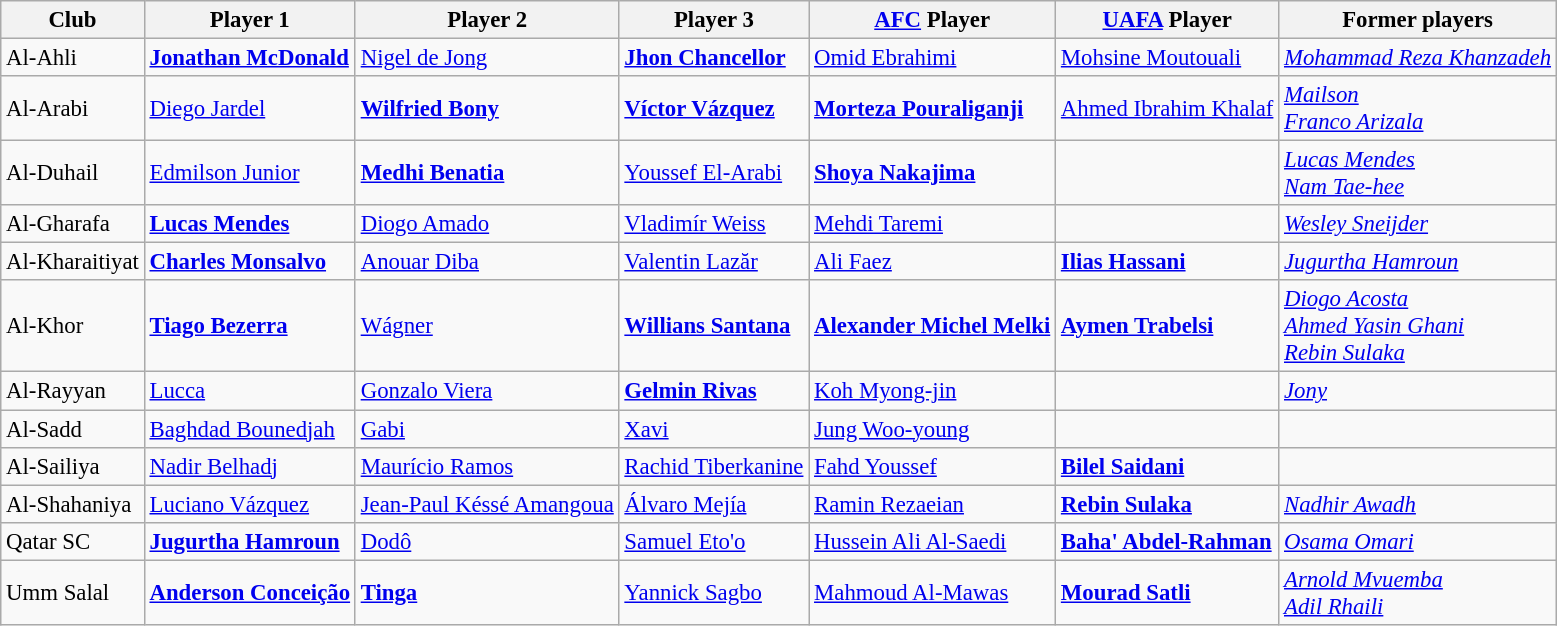<table class="wikitable" style="font-size:95%;">
<tr>
<th>Club</th>
<th>Player 1</th>
<th>Player 2</th>
<th>Player 3</th>
<th><a href='#'>AFC</a> Player</th>
<th><a href='#'>UAFA</a> Player</th>
<th>Former players</th>
</tr>
<tr>
<td>Al-Ahli</td>
<td> <strong><a href='#'>Jonathan McDonald</a></strong></td>
<td> <a href='#'>Nigel de Jong</a></td>
<td> <strong><a href='#'>Jhon Chancellor</a></strong></td>
<td> <a href='#'>Omid Ebrahimi</a></td>
<td> <a href='#'>Mohsine Moutouali</a></td>
<td> <em><a href='#'>Mohammad Reza Khanzadeh</a></em></td>
</tr>
<tr>
<td>Al-Arabi</td>
<td> <a href='#'>Diego Jardel</a></td>
<td> <strong><a href='#'>Wilfried Bony</a></strong></td>
<td> <strong><a href='#'>Víctor Vázquez</a></strong></td>
<td> <strong><a href='#'>Morteza Pouraliganji</a></strong></td>
<td> <a href='#'>Ahmed Ibrahim Khalaf</a></td>
<td> <em><a href='#'>Mailson</a></em><br> <em><a href='#'>Franco Arizala</a></em></td>
</tr>
<tr>
<td>Al-Duhail</td>
<td> <a href='#'>Edmilson Junior</a></td>
<td> <strong><a href='#'>Medhi Benatia</a></strong></td>
<td> <a href='#'>Youssef El-Arabi</a></td>
<td> <strong><a href='#'>Shoya Nakajima</a></strong></td>
<td></td>
<td> <em><a href='#'>Lucas Mendes</a></em><br> <em><a href='#'>Nam Tae-hee</a></em></td>
</tr>
<tr>
<td>Al-Gharafa</td>
<td> <strong><a href='#'>Lucas Mendes</a></strong></td>
<td> <a href='#'>Diogo Amado</a></td>
<td> <a href='#'>Vladimír Weiss</a></td>
<td> <a href='#'>Mehdi Taremi</a></td>
<td></td>
<td> <em><a href='#'>Wesley Sneijder</a></em></td>
</tr>
<tr>
<td>Al-Kharaitiyat</td>
<td> <strong><a href='#'>Charles Monsalvo</a></strong></td>
<td> <a href='#'>Anouar Diba</a></td>
<td> <a href='#'>Valentin Lazăr</a></td>
<td> <a href='#'>Ali Faez</a></td>
<td> <strong><a href='#'>Ilias Hassani</a></strong></td>
<td> <em><a href='#'>Jugurtha Hamroun</a></em></td>
</tr>
<tr>
<td>Al-Khor</td>
<td> <strong><a href='#'>Tiago Bezerra</a></strong></td>
<td> <a href='#'>Wágner</a></td>
<td> <strong><a href='#'>Willians Santana</a></strong></td>
<td> <strong><a href='#'>Alexander Michel Melki</a></strong></td>
<td>  <strong><a href='#'>Aymen Trabelsi</a></strong></td>
<td> <em><a href='#'>Diogo Acosta</a></em><br> <em><a href='#'>Ahmed Yasin Ghani</a></em><br> <em><a href='#'>Rebin Sulaka</a></em></td>
</tr>
<tr>
<td>Al-Rayyan</td>
<td> <a href='#'>Lucca</a></td>
<td> <a href='#'>Gonzalo Viera</a></td>
<td> <strong><a href='#'>Gelmin Rivas</a></strong></td>
<td> <a href='#'>Koh Myong-jin</a></td>
<td></td>
<td> <em><a href='#'>Jony</a></em></td>
</tr>
<tr>
<td>Al-Sadd</td>
<td> <a href='#'>Baghdad Bounedjah</a></td>
<td> <a href='#'>Gabi</a></td>
<td> <a href='#'>Xavi</a></td>
<td> <a href='#'>Jung Woo-young</a></td>
<td></td>
<td></td>
</tr>
<tr>
<td>Al-Sailiya</td>
<td> <a href='#'>Nadir Belhadj</a></td>
<td> <a href='#'>Maurício Ramos</a></td>
<td> <a href='#'>Rachid Tiberkanine</a></td>
<td> <a href='#'>Fahd Youssef</a></td>
<td> <strong><a href='#'>Bilel Saidani</a></strong></td>
<td></td>
</tr>
<tr>
<td>Al-Shahaniya</td>
<td> <a href='#'>Luciano Vázquez</a></td>
<td> <a href='#'>Jean-Paul Késsé Amangoua</a></td>
<td> <a href='#'>Álvaro Mejía</a></td>
<td> <a href='#'>Ramin Rezaeian</a></td>
<td> <strong><a href='#'>Rebin Sulaka</a></strong></td>
<td> <em><a href='#'>Nadhir Awadh</a></em></td>
</tr>
<tr>
<td>Qatar SC</td>
<td> <strong><a href='#'>Jugurtha Hamroun</a></strong></td>
<td> <a href='#'>Dodô</a></td>
<td> <a href='#'>Samuel Eto'o</a></td>
<td> <a href='#'>Hussein Ali Al-Saedi</a></td>
<td> <strong><a href='#'>Baha' Abdel-Rahman</a></strong></td>
<td> <em><a href='#'>Osama Omari</a></em></td>
</tr>
<tr>
<td>Umm Salal</td>
<td> <strong><a href='#'>Anderson Conceição</a></strong></td>
<td> <strong><a href='#'>Tinga</a></strong></td>
<td> <a href='#'>Yannick Sagbo</a></td>
<td> <a href='#'>Mahmoud Al-Mawas</a></td>
<td> <strong><a href='#'>Mourad Satli</a></strong></td>
<td> <em><a href='#'>Arnold Mvuemba</a></em><br> <em><a href='#'>Adil Rhaili</a></em></td>
</tr>
</table>
